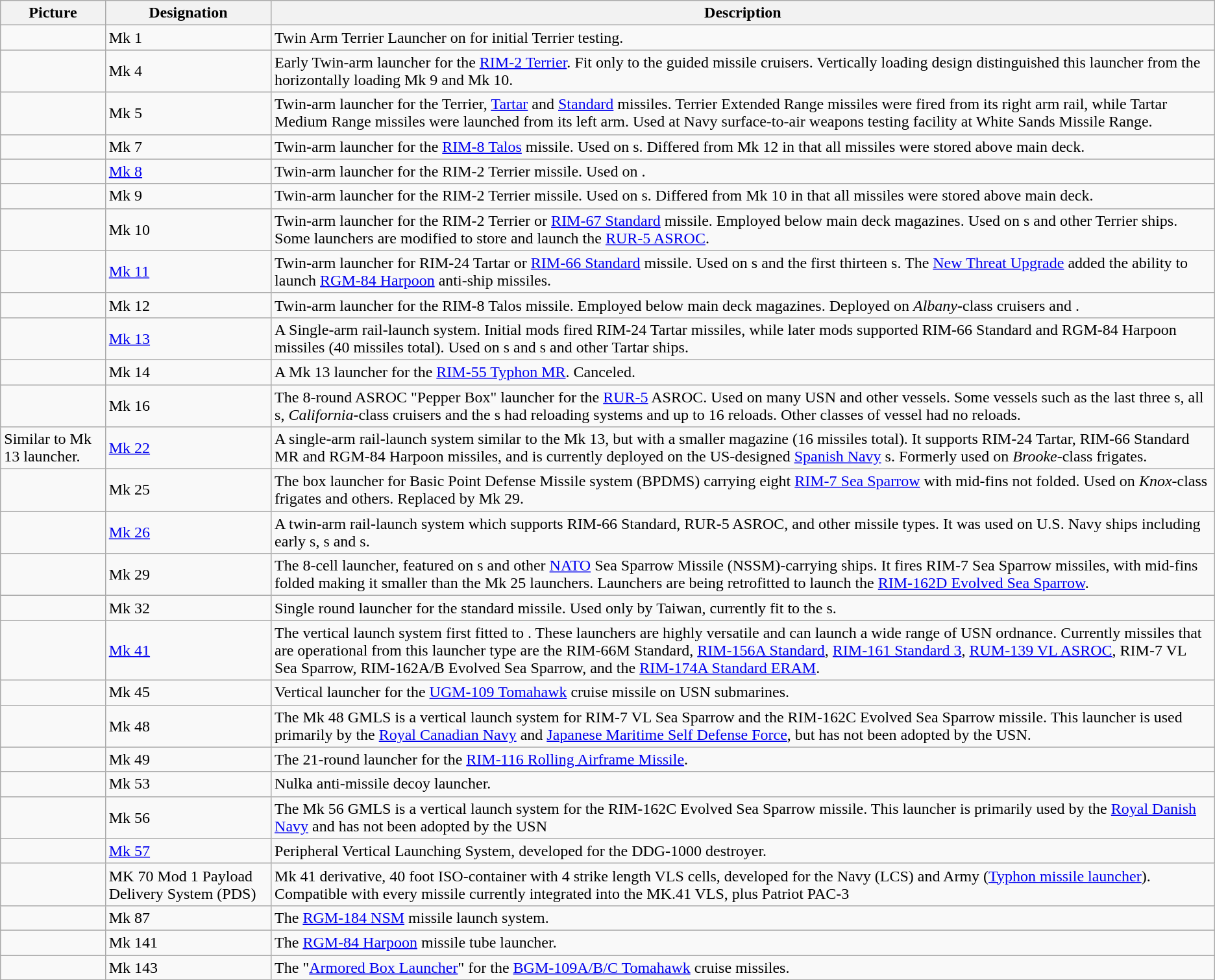<table class="wikitable">
<tr>
<th>Picture</th>
<th>Designation</th>
<th>Description</th>
</tr>
<tr>
<td></td>
<td>Mk 1</td>
<td>Twin Arm Terrier Launcher on  for initial Terrier testing.</td>
</tr>
<tr>
<td></td>
<td>Mk 4</td>
<td>Early Twin-arm launcher for the <a href='#'>RIM-2 Terrier</a>. Fit only to the  guided missile cruisers. Vertically loading design distinguished this launcher from the horizontally loading Mk 9 and Mk 10.</td>
</tr>
<tr>
<td></td>
<td>Mk 5</td>
<td>Twin-arm launcher for the Terrier, <a href='#'>Tartar</a> and <a href='#'>Standard</a> missiles. Terrier Extended Range missiles were fired from its right arm rail, while Tartar Medium Range missiles were launched from its left arm. Used at  Navy surface-to-air weapons testing facility at White Sands Missile Range.</td>
</tr>
<tr>
<td></td>
<td>Mk 7</td>
<td>Twin-arm launcher for the <a href='#'>RIM-8 Talos</a> missile. Used on s. Differed from Mk 12 in that all missiles were stored above main deck.</td>
</tr>
<tr>
<td></td>
<td><a href='#'>Mk 8</a></td>
<td>Twin-arm launcher for the RIM-2 Terrier missile. Used on .</td>
</tr>
<tr>
<td></td>
<td>Mk 9</td>
<td>Twin-arm launcher for the RIM-2 Terrier missile. Used on s. Differed from Mk 10 in that all missiles were stored above main deck.</td>
</tr>
<tr>
<td></td>
<td>Mk 10</td>
<td>Twin-arm launcher for the RIM-2 Terrier or <a href='#'>RIM-67 Standard</a> missile. Employed below main deck magazines. Used on s and other Terrier ships. Some launchers are modified to store and launch the <a href='#'>RUR-5 ASROC</a>.</td>
</tr>
<tr>
<td></td>
<td><a href='#'>Mk 11</a></td>
<td>Twin-arm launcher for RIM-24 Tartar or <a href='#'>RIM-66 Standard</a> missile. Used on s and the first thirteen s. The <a href='#'>New Threat Upgrade</a> added the ability to launch <a href='#'>RGM-84 Harpoon</a> anti-ship missiles.</td>
</tr>
<tr>
<td></td>
<td>Mk 12</td>
<td>Twin-arm launcher for the RIM-8 Talos missile. Employed below main deck magazines. Deployed on <em>Albany</em>-class cruisers and .</td>
</tr>
<tr>
<td></td>
<td><a href='#'>Mk 13</a></td>
<td>A Single-arm rail-launch system. Initial mods fired RIM-24 Tartar missiles, while later mods supported RIM-66 Standard and RGM-84 Harpoon missiles (40 missiles total). Used on s and s and other Tartar ships.</td>
</tr>
<tr>
<td></td>
<td>Mk 14</td>
<td>A Mk 13 launcher for the <a href='#'>RIM-55 Typhon MR</a>. Canceled.</td>
</tr>
<tr>
<td></td>
<td>Mk 16</td>
<td>The 8-round ASROC "Pepper Box" launcher for the <a href='#'>RUR-5</a> ASROC. Used on many USN and other vessels. Some vessels such as the last three s, all s, <em>California</em>-class cruisers and the s had reloading systems and up to 16 reloads. Other classes of vessel had no reloads.</td>
</tr>
<tr>
<td>Similar to Mk 13 launcher.</td>
<td><a href='#'>Mk 22</a></td>
<td>A single-arm rail-launch system similar to the Mk 13, but with a smaller magazine (16 missiles total). It supports RIM-24 Tartar, RIM-66 Standard MR and RGM-84 Harpoon missiles, and is currently deployed on the US-designed <a href='#'>Spanish Navy</a> s. Formerly used on <em>Brooke</em>-class frigates.</td>
</tr>
<tr>
<td></td>
<td>Mk 25</td>
<td>The box launcher for Basic Point Defense Missile system (BPDMS) carrying eight <a href='#'>RIM-7 Sea Sparrow</a> with mid-fins not folded. Used on <em>Knox</em>-class frigates and others. Replaced by Mk 29.</td>
</tr>
<tr>
<td></td>
<td><a href='#'>Mk 26</a></td>
<td>A twin-arm rail-launch system which supports RIM-66 Standard, RUR-5 ASROC, and other missile types. It was used on U.S. Navy ships including early s, s and s.</td>
</tr>
<tr>
<td></td>
<td>Mk 29</td>
<td>The 8-cell launcher, featured on s and other <a href='#'>NATO</a> Sea Sparrow Missile (NSSM)-carrying ships. It fires RIM-7 Sea Sparrow missiles, with mid-fins folded making it smaller than the Mk 25 launchers. Launchers are being retrofitted to launch the <a href='#'>RIM-162D Evolved Sea Sparrow</a>.</td>
</tr>
<tr>
<td></td>
<td>Mk 32</td>
<td>Single round launcher for the standard missile. Used only by Taiwan, currently fit to the s.</td>
</tr>
<tr>
<td></td>
<td><a href='#'>Mk 41</a></td>
<td>The vertical launch system first fitted to . These launchers are highly versatile and can launch a wide range of USN ordnance. Currently missiles that are operational from this launcher type are the RIM-66M Standard, <a href='#'>RIM-156A Standard</a>, <a href='#'>RIM-161 Standard 3</a>, <a href='#'>RUM-139 VL ASROC</a>, RIM-7 VL Sea Sparrow, RIM-162A/B Evolved Sea Sparrow, and the <a href='#'>RIM-174A Standard ERAM</a>.</td>
</tr>
<tr>
<td></td>
<td>Mk 45</td>
<td>Vertical launcher for the <a href='#'>UGM-109 Tomahawk</a> cruise missile on USN submarines.</td>
</tr>
<tr>
<td></td>
<td>Mk 48</td>
<td>The Mk 48 GMLS is a vertical launch system for RIM-7 VL Sea Sparrow and the RIM-162C Evolved Sea Sparrow missile. This launcher is used primarily by the <a href='#'>Royal Canadian Navy</a> and <a href='#'>Japanese Maritime Self Defense Force</a>, but has not been adopted by the USN.</td>
</tr>
<tr>
<td></td>
<td>Mk 49</td>
<td>The 21-round launcher for the <a href='#'>RIM-116 Rolling Airframe Missile</a>.</td>
</tr>
<tr>
<td></td>
<td>Mk 53</td>
<td>Nulka anti-missile decoy launcher.</td>
</tr>
<tr>
<td></td>
<td>Mk 56</td>
<td>The Mk 56 GMLS is a vertical launch system for the RIM-162C Evolved Sea Sparrow missile. This launcher is primarily used by the <a href='#'>Royal Danish Navy</a> and has not been adopted by the USN</td>
</tr>
<tr>
<td></td>
<td><a href='#'>Mk 57</a></td>
<td>Peripheral Vertical Launching System, developed for the DDG-1000 destroyer.</td>
</tr>
<tr>
<td></td>
<td>MK 70 Mod 1 Payload Delivery System (PDS)</td>
<td>Mk 41 derivative, 40 foot ISO-container with 4 strike length VLS cells, developed for the Navy (LCS) and Army (<a href='#'>Typhon missile launcher</a>). Compatible with every missile currently integrated into the MK.41 VLS, plus Patriot PAC-3</td>
</tr>
<tr>
<td></td>
<td>Mk 87</td>
<td>The <a href='#'>RGM-184 NSM</a> missile launch system.</td>
</tr>
<tr>
<td></td>
<td>Mk 141</td>
<td>The <a href='#'>RGM-84 Harpoon</a> missile tube launcher.</td>
</tr>
<tr>
<td></td>
<td>Mk 143</td>
<td>The "<a href='#'>Armored Box Launcher</a>" for the <a href='#'>BGM-109A/B/C Tomahawk</a> cruise missiles.</td>
</tr>
</table>
